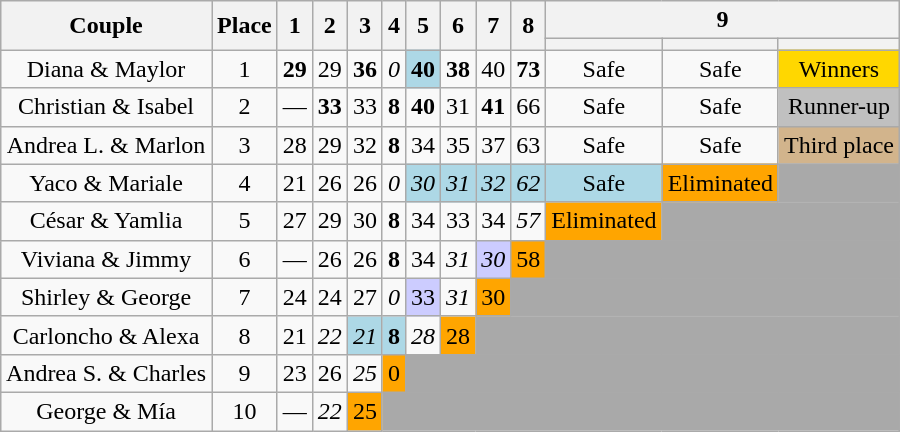<table class="wikitable sortable" style="margin:auto; text-align:center; white-space:nowrap; width:20%;">
<tr>
<th rowspan=2>Couple</th>
<th rowspan=2>Place</th>
<th rowspan=2>1</th>
<th rowspan=2>2</th>
<th rowspan=2>3</th>
<th rowspan=2>4</th>
<th rowspan=2>5</th>
<th rowspan=2>6</th>
<th rowspan=2>7</th>
<th rowspan=2>8</th>
<th colspan=3>9</th>
</tr>
<tr>
<th></th>
<th></th>
<th></th>
</tr>
<tr>
<td>Diana & Maylor</td>
<td>1</td>
<td><span><strong>29</strong></span></td>
<td>29</td>
<td><span><strong>36</strong></span></td>
<td><span><em>0</em></span></td>
<td bgcolor=lightblue><span><strong>40</strong></span></td>
<td><span><strong>38</strong></span></td>
<td>40</td>
<td><span><strong>73</strong></span></td>
<td>Safe</td>
<td>Safe</td>
<td bgcolor=gold>Winners</td>
</tr>
<tr>
<td>Christian & Isabel</td>
<td>2</td>
<td>—</td>
<td><span><strong>33</strong></span></td>
<td>33</td>
<td><span><strong>8</strong></span></td>
<td><span><strong>40</strong></span></td>
<td>31</td>
<td><span><strong>41</strong></span></td>
<td>66</td>
<td>Safe</td>
<td>Safe</td>
<td bgcolor=silver>Runner-up</td>
</tr>
<tr>
<td>Andrea L. & Marlon</td>
<td>3</td>
<td>28</td>
<td>29</td>
<td>32</td>
<td><span><strong>8</strong></span></td>
<td>34</td>
<td>35</td>
<td>37</td>
<td>63</td>
<td>Safe</td>
<td>Safe</td>
<td bgcolor=tan>Third place</td>
</tr>
<tr>
<td>Yaco & Mariale</td>
<td>4</td>
<td>21</td>
<td>26</td>
<td>26</td>
<td><span><em>0</em></span></td>
<td bgcolor=lightblue><span><em>30</em></span></td>
<td bgcolor=lightblue><span><em>31</em></span></td>
<td bgcolor=lightblue><span><em>32</em></span></td>
<td bgcolor=lightblue><span><em>62</em></span></td>
<td bgcolor=lightblue>Safe</td>
<td bgcolor=orange>Eliminated</td>
<td style="background:darkgrey;" colspan="1"></td>
</tr>
<tr>
<td>César & Yamlia</td>
<td>5</td>
<td>27</td>
<td>29</td>
<td>30</td>
<td><span><strong>8</strong></span></td>
<td>34</td>
<td>33</td>
<td>34</td>
<td><span><em>57</em></span></td>
<td bgcolor=orange>Eliminated</td>
<td style="background:darkgrey;" colspan="2"></td>
</tr>
<tr>
<td>Viviana & Jimmy</td>
<td>6</td>
<td>—</td>
<td>26</td>
<td>26</td>
<td><span><strong>8</strong></span></td>
<td>34</td>
<td><span><em>31</em></span></td>
<td bgcolor=#CCCCFF><span><em>30</em></span></td>
<td bgcolor=orange>58</td>
<td style="background:darkgrey;" colspan="3"></td>
</tr>
<tr>
<td>Shirley & George</td>
<td>7</td>
<td>24</td>
<td>24</td>
<td>27</td>
<td><span><em>0</em></span></td>
<td bgcolor=#CCCCFF>33</td>
<td><span><em>31</em></span></td>
<td bgcolor=orange>30</td>
<td style="background:darkgrey;" colspan="4"></td>
</tr>
<tr>
<td>Carloncho & Alexa</td>
<td>8</td>
<td>21</td>
<td><span><em>22</em></span></td>
<td bgcolor=lightblue><span><em>21</em></span></td>
<td bgcolor=lightblue><span><strong>8</strong></span></td>
<td><span><em>28</em></span></td>
<td bgcolor=orange>28</td>
<td style="background:darkgrey;" colspan="5"></td>
</tr>
<tr>
<td>Andrea S. & Charles</td>
<td>9</td>
<td>23</td>
<td>26</td>
<td><span><em>25</em></span></td>
<td bgcolor=orange>0</td>
<td style="background:darkgrey;" colspan="7"></td>
</tr>
<tr>
<td>George & Mía</td>
<td>10</td>
<td>—</td>
<td><span><em>22</em></span></td>
<td bgcolor=orange>25</td>
<td style="background:darkgrey;" colspan="8"></td>
</tr>
</table>
